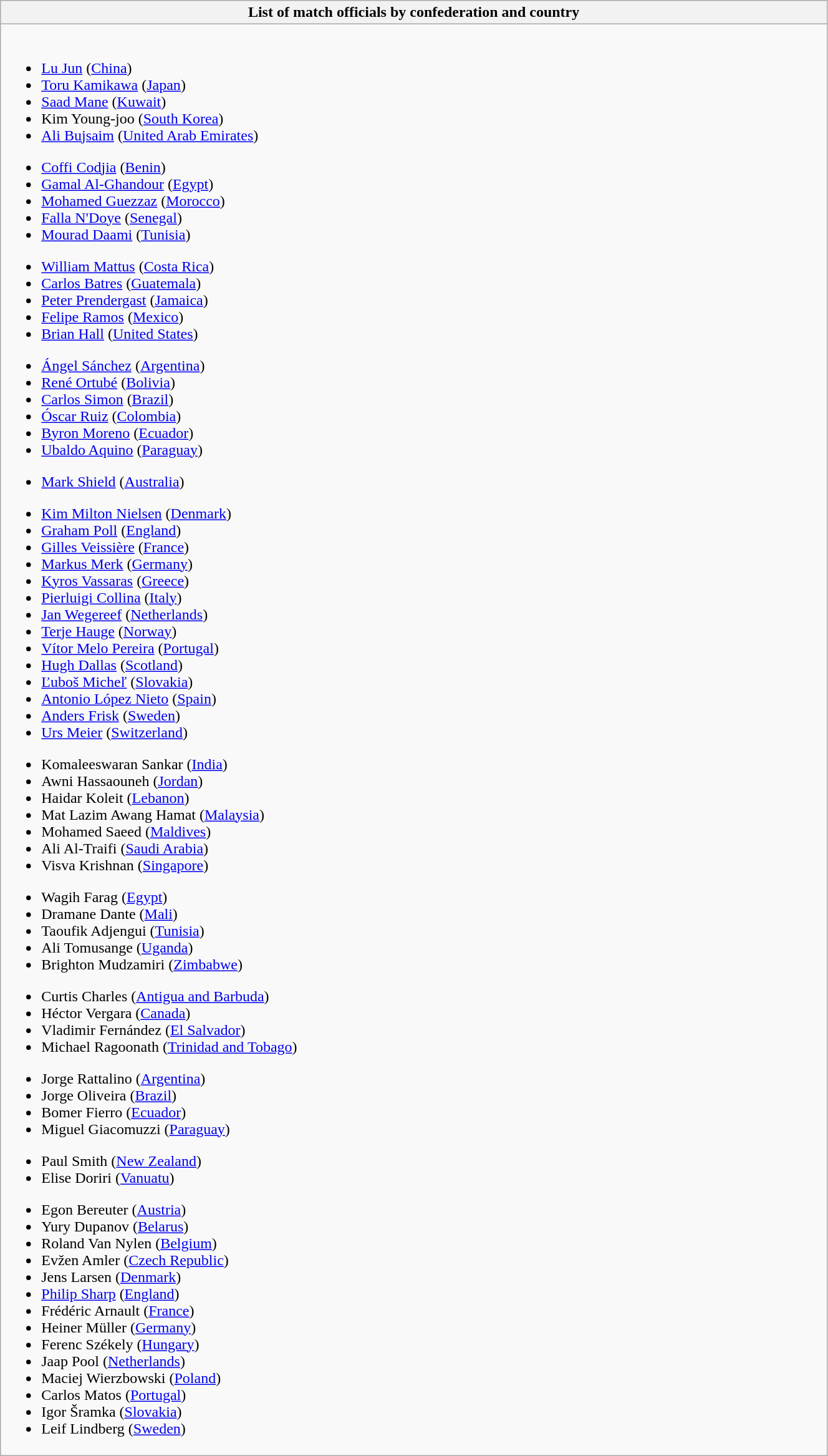<table class="wikitable collapsible collapsed" width="70%">
<tr>
<th>List of match officials by confederation and country</th>
</tr>
<tr>
<td><br>
<ul><li><a href='#'>Lu Jun</a> (<a href='#'>China</a>)</li><li><a href='#'>Toru Kamikawa</a> (<a href='#'>Japan</a>)</li><li><a href='#'>Saad Mane</a> (<a href='#'>Kuwait</a>)</li><li>Kim Young-joo (<a href='#'>South Korea</a>)</li><li><a href='#'>Ali Bujsaim</a> (<a href='#'>United Arab Emirates</a>)</li></ul><ul><li><a href='#'>Coffi Codjia</a> (<a href='#'>Benin</a>)</li><li><a href='#'>Gamal Al-Ghandour</a> (<a href='#'>Egypt</a>)</li><li><a href='#'>Mohamed Guezzaz</a> (<a href='#'>Morocco</a>)</li><li><a href='#'>Falla N'Doye</a> (<a href='#'>Senegal</a>)</li><li><a href='#'>Mourad Daami</a> (<a href='#'>Tunisia</a>)</li></ul><ul><li><a href='#'>William Mattus</a> (<a href='#'>Costa Rica</a>)</li><li><a href='#'>Carlos Batres</a> (<a href='#'>Guatemala</a>)</li><li><a href='#'>Peter Prendergast</a> (<a href='#'>Jamaica</a>)</li><li><a href='#'>Felipe Ramos</a> (<a href='#'>Mexico</a>)</li><li><a href='#'>Brian Hall</a> (<a href='#'>United States</a>)</li></ul><ul><li><a href='#'>Ángel Sánchez</a> (<a href='#'>Argentina</a>)</li><li><a href='#'>René Ortubé</a> (<a href='#'>Bolivia</a>)</li><li><a href='#'>Carlos Simon</a> (<a href='#'>Brazil</a>)</li><li><a href='#'>Óscar Ruiz</a> (<a href='#'>Colombia</a>)</li><li><a href='#'>Byron Moreno</a> (<a href='#'>Ecuador</a>)</li><li><a href='#'>Ubaldo Aquino</a> (<a href='#'>Paraguay</a>)</li></ul><ul><li><a href='#'>Mark Shield</a> (<a href='#'>Australia</a>)</li></ul><ul><li><a href='#'>Kim Milton Nielsen</a> (<a href='#'>Denmark</a>)</li><li><a href='#'>Graham Poll</a> (<a href='#'>England</a>)</li><li><a href='#'>Gilles Veissière</a> (<a href='#'>France</a>)</li><li><a href='#'>Markus Merk</a> (<a href='#'>Germany</a>)</li><li><a href='#'>Kyros Vassaras</a> (<a href='#'>Greece</a>)</li><li><a href='#'>Pierluigi Collina</a> (<a href='#'>Italy</a>)</li><li><a href='#'>Jan Wegereef</a> (<a href='#'>Netherlands</a>)</li><li><a href='#'>Terje Hauge</a> (<a href='#'>Norway</a>)</li><li><a href='#'>Vítor Melo Pereira</a> (<a href='#'>Portugal</a>)</li><li><a href='#'>Hugh Dallas</a> (<a href='#'>Scotland</a>)</li><li><a href='#'>Ľuboš Micheľ</a> (<a href='#'>Slovakia</a>)</li><li><a href='#'>Antonio López Nieto</a> (<a href='#'>Spain</a>)</li><li><a href='#'>Anders Frisk</a> (<a href='#'>Sweden</a>)</li><li><a href='#'>Urs Meier</a> (<a href='#'>Switzerland</a>)</li></ul><ul><li>Komaleeswaran Sankar (<a href='#'>India</a>)</li><li>Awni Hassaouneh (<a href='#'>Jordan</a>)</li><li>Haidar Koleit (<a href='#'>Lebanon</a>)</li><li>Mat Lazim Awang Hamat (<a href='#'>Malaysia</a>)</li><li>Mohamed Saeed (<a href='#'>Maldives</a>)</li><li>Ali Al-Traifi (<a href='#'>Saudi Arabia</a>)</li><li>Visva Krishnan (<a href='#'>Singapore</a>)</li></ul><ul><li>Wagih Farag (<a href='#'>Egypt</a>)</li><li>Dramane Dante (<a href='#'>Mali</a>)</li><li>Taoufik Adjengui (<a href='#'>Tunisia</a>)</li><li>Ali Tomusange (<a href='#'>Uganda</a>)</li><li>Brighton Mudzamiri (<a href='#'>Zimbabwe</a>)</li></ul><ul><li>Curtis Charles (<a href='#'>Antigua and Barbuda</a>)</li><li>Héctor Vergara (<a href='#'>Canada</a>)</li><li>Vladimir Fernández (<a href='#'>El Salvador</a>)</li><li>Michael Ragoonath (<a href='#'>Trinidad and Tobago</a>)</li></ul><ul><li>Jorge Rattalino (<a href='#'>Argentina</a>)</li><li>Jorge Oliveira (<a href='#'>Brazil</a>)</li><li>Bomer Fierro (<a href='#'>Ecuador</a>)</li><li>Miguel Giacomuzzi (<a href='#'>Paraguay</a>)</li></ul><ul><li>Paul Smith (<a href='#'>New Zealand</a>)</li><li>Elise Doriri (<a href='#'>Vanuatu</a>)</li></ul><ul><li>Egon Bereuter (<a href='#'>Austria</a>)</li><li>Yury Dupanov (<a href='#'>Belarus</a>)</li><li>Roland Van Nylen (<a href='#'>Belgium</a>)</li><li>Evžen Amler (<a href='#'>Czech Republic</a>)</li><li>Jens Larsen (<a href='#'>Denmark</a>)</li><li><a href='#'>Philip Sharp</a> (<a href='#'>England</a>)</li><li>Frédéric Arnault (<a href='#'>France</a>)</li><li>Heiner Müller (<a href='#'>Germany</a>)</li><li>Ferenc Székely (<a href='#'>Hungary</a>)</li><li>Jaap Pool (<a href='#'>Netherlands</a>)</li><li>Maciej Wierzbowski (<a href='#'>Poland</a>)</li><li>Carlos Matos (<a href='#'>Portugal</a>)</li><li>Igor Šramka (<a href='#'>Slovakia</a>)</li><li>Leif Lindberg (<a href='#'>Sweden</a>)</li></ul></td>
</tr>
</table>
